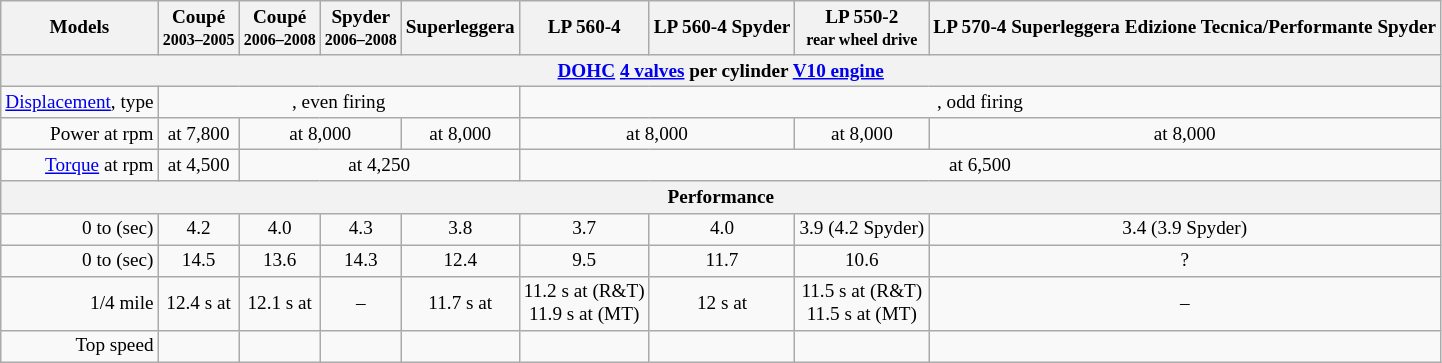<table class="wikitable collapsible" style="font-size:80%; text-align:center;">
<tr>
<th>Models</th>
<th>Coupé <br><small>2003–2005</small></th>
<th>Coupé <br><small>2006–2008</small></th>
<th>Spyder <br><small>2006–2008</small></th>
<th>Superleggera</th>
<th>LP 560-4</th>
<th>LP 560-4 Spyder</th>
<th>LP 550-2 <br><small>rear wheel drive</small></th>
<th>LP 570-4 Superleggera Edizione Tecnica/Performante Spyder</th>
</tr>
<tr>
<th colspan=9><a href='#'>DOHC</a> <a href='#'>4 valves</a> per cylinder <a href='#'>V10 engine</a></th>
</tr>
<tr>
<td style="text-align:right;"><a href='#'>Displacement</a>, type</td>
<td colspan=4>, even firing</td>
<td colspan=4>, odd firing</td>
</tr>
<tr>
<td style="text-align:right;">Power at rpm</td>
<td> at 7,800</td>
<td colspan=2> at 8,000</td>
<td> at 8,000</td>
<td colspan=2> at 8,000</td>
<td> at 8,000</td>
<td> at 8,000</td>
</tr>
<tr>
<td style="text-align:right;"><a href='#'>Torque</a> at rpm</td>
<td> at 4,500</td>
<td colspan=3> at 4,250</td>
<td colspan=4> at 6,500</td>
</tr>
<tr>
<th colspan=9>Performance</th>
</tr>
<tr>
<td style="text-align:right;">0 to  (sec)</td>
<td>4.2</td>
<td>4.0</td>
<td>4.3</td>
<td>3.8</td>
<td>3.7</td>
<td>4.0</td>
<td>3.9 (4.2 Spyder)</td>
<td>3.4 (3.9 Spyder)</td>
</tr>
<tr>
<td style="text-align:right;">0 to  (sec)</td>
<td>14.5</td>
<td>13.6</td>
<td>14.3</td>
<td>12.4</td>
<td>9.5</td>
<td>11.7</td>
<td>10.6</td>
<td>?</td>
</tr>
<tr>
<td style="text-align:right;">1/4 mile</td>
<td>12.4 s at </td>
<td>12.1 s at </td>
<td>–</td>
<td>11.7 s at </td>
<td>11.2 s at  (R&T) <br> 11.9 s at  (MT)</td>
<td>12 s at </td>
<td>11.5 s at  (R&T) <br> 11.5 s at  (MT)</td>
<td>–</td>
</tr>
<tr>
<td style="text-align:right;">Top speed</td>
<td></td>
<td></td>
<td></td>
<td></td>
<td></td>
<td></td>
<td></td>
<td></td>
</tr>
</table>
